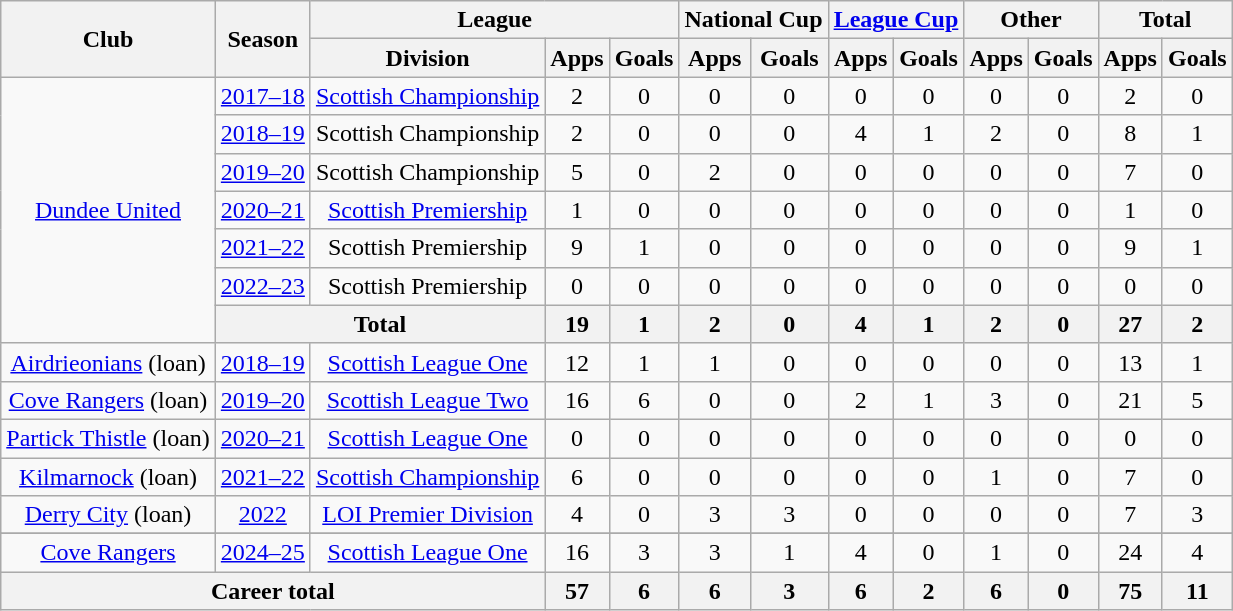<table class="wikitable" style="text-align: center">
<tr>
<th rowspan="2">Club</th>
<th rowspan="2">Season</th>
<th colspan="3">League</th>
<th colspan="2">National Cup</th>
<th colspan="2"><a href='#'>League Cup</a></th>
<th colspan="2">Other</th>
<th colspan="2">Total</th>
</tr>
<tr>
<th>Division</th>
<th>Apps</th>
<th>Goals</th>
<th>Apps</th>
<th>Goals</th>
<th>Apps</th>
<th>Goals</th>
<th>Apps</th>
<th>Goals</th>
<th>Apps</th>
<th>Goals</th>
</tr>
<tr>
<td rowspan=7><a href='#'>Dundee United</a></td>
<td><a href='#'>2017–18</a></td>
<td><a href='#'>Scottish Championship</a></td>
<td>2</td>
<td>0</td>
<td>0</td>
<td>0</td>
<td>0</td>
<td>0</td>
<td>0</td>
<td>0</td>
<td>2</td>
<td>0</td>
</tr>
<tr>
<td><a href='#'>2018–19</a></td>
<td>Scottish Championship</td>
<td>2</td>
<td>0</td>
<td>0</td>
<td>0</td>
<td>4</td>
<td>1</td>
<td>2</td>
<td>0</td>
<td>8</td>
<td>1</td>
</tr>
<tr>
<td><a href='#'>2019–20</a></td>
<td>Scottish Championship</td>
<td>5</td>
<td>0</td>
<td>2</td>
<td>0</td>
<td>0</td>
<td>0</td>
<td>0</td>
<td>0</td>
<td>7</td>
<td>0</td>
</tr>
<tr>
<td><a href='#'>2020–21</a></td>
<td><a href='#'>Scottish Premiership</a></td>
<td>1</td>
<td>0</td>
<td>0</td>
<td>0</td>
<td>0</td>
<td>0</td>
<td>0</td>
<td>0</td>
<td>1</td>
<td>0</td>
</tr>
<tr>
<td><a href='#'>2021–22</a></td>
<td>Scottish Premiership</td>
<td>9</td>
<td>1</td>
<td>0</td>
<td>0</td>
<td>0</td>
<td>0</td>
<td>0</td>
<td>0</td>
<td>9</td>
<td>1</td>
</tr>
<tr>
<td><a href='#'>2022–23</a></td>
<td>Scottish Premiership</td>
<td>0</td>
<td>0</td>
<td>0</td>
<td>0</td>
<td>0</td>
<td>0</td>
<td>0</td>
<td>0</td>
<td>0</td>
<td>0</td>
</tr>
<tr>
<th colspan=2>Total</th>
<th>19</th>
<th>1</th>
<th>2</th>
<th>0</th>
<th>4</th>
<th>1</th>
<th>2</th>
<th>0</th>
<th>27</th>
<th>2</th>
</tr>
<tr>
<td><a href='#'>Airdrieonians</a> (loan)</td>
<td><a href='#'>2018–19</a></td>
<td><a href='#'>Scottish League One</a></td>
<td>12</td>
<td>1</td>
<td>1</td>
<td>0</td>
<td>0</td>
<td>0</td>
<td>0</td>
<td>0</td>
<td>13</td>
<td>1</td>
</tr>
<tr>
<td><a href='#'>Cove Rangers</a> (loan)</td>
<td><a href='#'>2019–20</a></td>
<td><a href='#'>Scottish League Two</a></td>
<td>16</td>
<td>6</td>
<td>0</td>
<td>0</td>
<td>2</td>
<td>1</td>
<td>3</td>
<td>0</td>
<td>21</td>
<td>5</td>
</tr>
<tr>
<td><a href='#'>Partick Thistle</a> (loan)</td>
<td><a href='#'>2020–21</a></td>
<td><a href='#'>Scottish League One</a></td>
<td>0</td>
<td>0</td>
<td>0</td>
<td>0</td>
<td>0</td>
<td>0</td>
<td>0</td>
<td>0</td>
<td>0</td>
<td>0</td>
</tr>
<tr>
<td><a href='#'>Kilmarnock</a> (loan)</td>
<td><a href='#'>2021–22</a></td>
<td><a href='#'>Scottish Championship</a></td>
<td>6</td>
<td>0</td>
<td>0</td>
<td>0</td>
<td>0</td>
<td>0</td>
<td>1</td>
<td>0</td>
<td>7</td>
<td>0</td>
</tr>
<tr>
<td><a href='#'>Derry City</a> (loan)</td>
<td><a href='#'>2022</a></td>
<td><a href='#'>LOI Premier Division</a></td>
<td>4</td>
<td>0</td>
<td>3</td>
<td>3</td>
<td>0</td>
<td>0</td>
<td>0</td>
<td>0</td>
<td>7</td>
<td>3</td>
</tr>
<tr>
</tr>
<tr>
<td><a href='#'>Cove Rangers</a></td>
<td><a href='#'>2024–25</a></td>
<td><a href='#'>Scottish League One</a></td>
<td>16</td>
<td>3</td>
<td>3</td>
<td>1</td>
<td>4</td>
<td>0</td>
<td>1</td>
<td>0</td>
<td>24</td>
<td>4</td>
</tr>
<tr>
<th colspan="3">Career total</th>
<th>57</th>
<th>6</th>
<th>6</th>
<th>3</th>
<th>6</th>
<th>2</th>
<th>6</th>
<th>0</th>
<th>75</th>
<th>11</th>
</tr>
</table>
